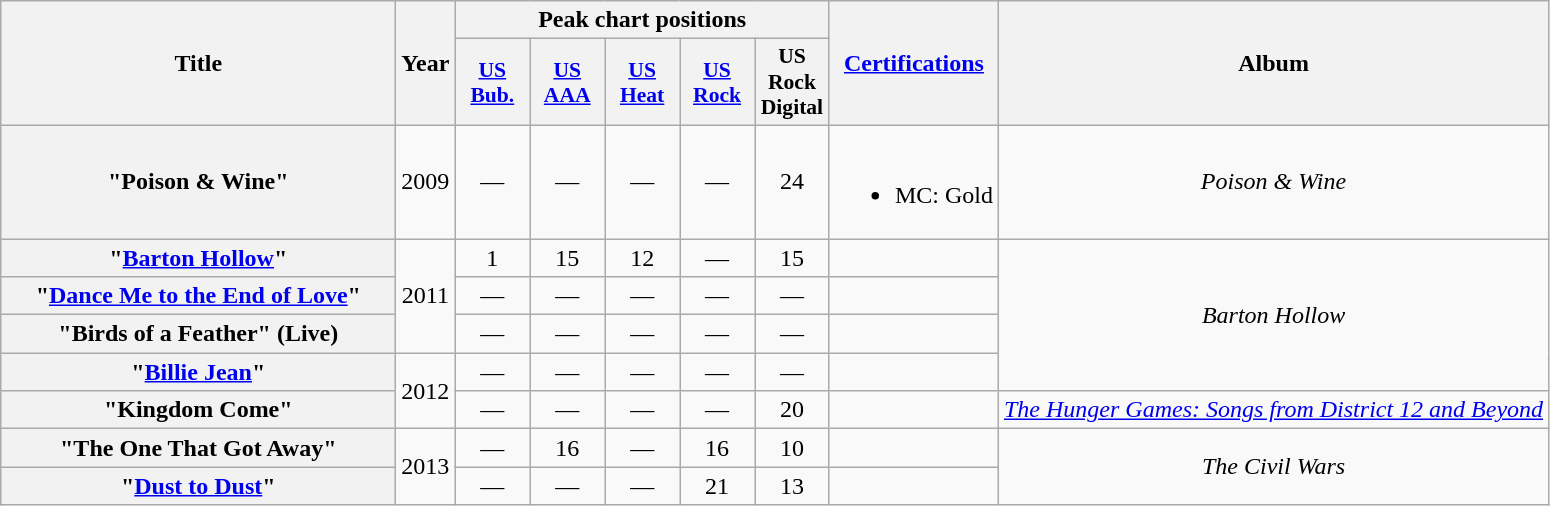<table class="wikitable plainrowheaders" style="text-align:center;" border="1">
<tr>
<th scope="col" rowspan="2" style="width:16em;">Title</th>
<th scope="col" rowspan="2">Year</th>
<th scope="col" colspan="5">Peak chart positions</th>
<th scope="col" rowspan="2"><a href='#'>Certifications</a></th>
<th scope="col" rowspan="2">Album</th>
</tr>
<tr>
<th scope="col" style="width:3em;font-size:90%;"><a href='#'>US<br>Bub.</a><br></th>
<th scope="col" style="width:3em;font-size:90%;"><a href='#'>US AAA</a><br></th>
<th scope="col" style="width:3em;font-size:90%;"><a href='#'>US Heat</a><br></th>
<th scope="col" style="width:3em;font-size:90%;"><a href='#'>US Rock</a><br></th>
<th scope="col" style="width:3em;font-size:90%;">US Rock Digital<br></th>
</tr>
<tr>
<th scope="row">"Poison & Wine"</th>
<td>2009</td>
<td>—</td>
<td>—</td>
<td>—</td>
<td>—</td>
<td>24</td>
<td><br><ul><li>MC: Gold</li></ul></td>
<td><em>Poison & Wine</em></td>
</tr>
<tr>
<th scope="row">"<a href='#'>Barton Hollow</a>"</th>
<td rowspan="3">2011</td>
<td>1</td>
<td>15</td>
<td>12</td>
<td>—</td>
<td>15</td>
<td></td>
<td rowspan="4"><em>Barton Hollow</em></td>
</tr>
<tr>
<th scope="row">"<a href='#'>Dance Me to the End of Love</a>"</th>
<td>—</td>
<td>—</td>
<td>—</td>
<td>—</td>
<td>—</td>
<td></td>
</tr>
<tr>
<th scope="row">"Birds of a Feather" (Live)</th>
<td>—</td>
<td>—</td>
<td>—</td>
<td>—</td>
<td>—</td>
<td></td>
</tr>
<tr>
<th scope="row">"<a href='#'>Billie Jean</a>"</th>
<td rowspan="2">2012</td>
<td>—</td>
<td>—</td>
<td>—</td>
<td>—</td>
<td>—</td>
<td></td>
</tr>
<tr>
<th scope="row">"Kingdom Come"</th>
<td>—</td>
<td>—</td>
<td>—</td>
<td>—</td>
<td>20</td>
<td></td>
<td><em><a href='#'>The Hunger Games: Songs from District 12 and Beyond</a></em></td>
</tr>
<tr>
<th scope="row">"The One That Got Away"</th>
<td rowspan="2">2013</td>
<td>—</td>
<td>16</td>
<td>—</td>
<td>16</td>
<td>10</td>
<td></td>
<td rowspan="2"><em>The Civil Wars</em></td>
</tr>
<tr>
<th scope="row">"<a href='#'>Dust to Dust</a>"</th>
<td>—</td>
<td>—</td>
<td>—</td>
<td>21</td>
<td>13</td>
<td></td>
</tr>
</table>
